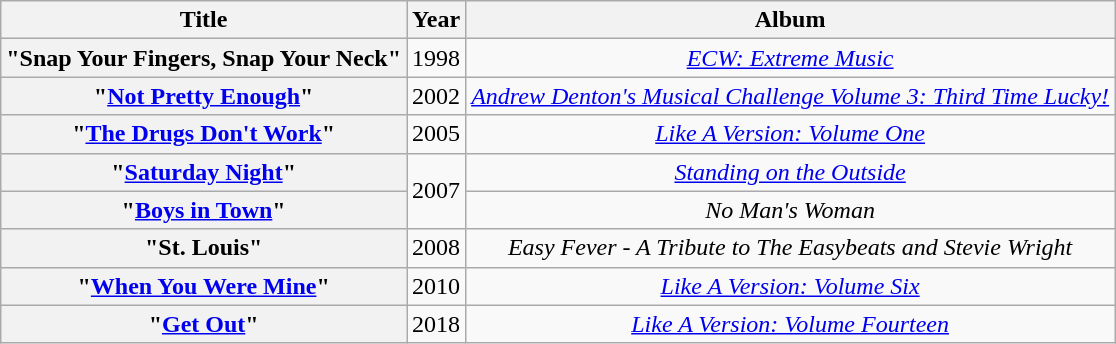<table class="wikitable plainrowheaders" style="text-align:center;" border="1">
<tr>
<th scope="col">Title</th>
<th scope="col">Year</th>
<th scope="col">Album</th>
</tr>
<tr>
<th scope="row">"Snap Your Fingers, Snap Your Neck"</th>
<td>1998</td>
<td><em><a href='#'>ECW: Extreme Music</a></em></td>
</tr>
<tr>
<th scope="row">"<a href='#'>Not Pretty Enough</a>"</th>
<td>2002</td>
<td><em><a href='#'>Andrew Denton's Musical Challenge Volume 3: Third Time Lucky!</a></em></td>
</tr>
<tr>
<th scope="row">"<a href='#'>The Drugs Don't Work</a>"</th>
<td>2005</td>
<td><em><a href='#'>Like A Version: Volume One</a></em></td>
</tr>
<tr>
<th scope="row">"<a href='#'>Saturday Night</a>"</th>
<td rowspan="2">2007</td>
<td><em><a href='#'>Standing on the Outside</a></em></td>
</tr>
<tr>
<th scope="row">"<a href='#'>Boys in Town</a>"</th>
<td><em>No Man's Woman</em></td>
</tr>
<tr>
<th scope="row">"St. Louis"</th>
<td>2008</td>
<td><em>Easy Fever - A Tribute to The Easybeats and Stevie Wright</em></td>
</tr>
<tr>
<th scope="row">"<a href='#'>When You Were Mine</a>"</th>
<td>2010</td>
<td><em><a href='#'>Like A Version: Volume Six</a></em></td>
</tr>
<tr>
<th scope="row">"<a href='#'>Get Out</a>"</th>
<td>2018</td>
<td><em><a href='#'>Like A Version: Volume Fourteen</a></em></td>
</tr>
</table>
